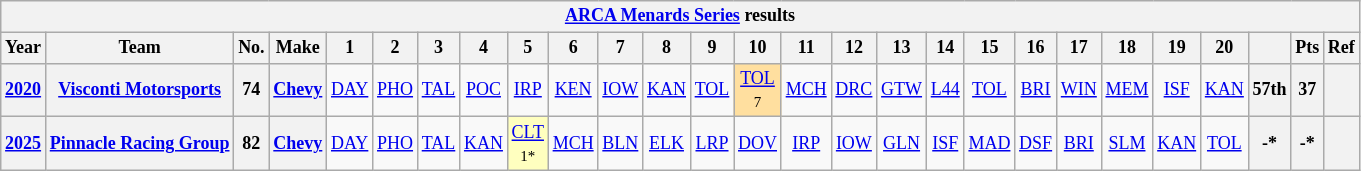<table class="wikitable" style="text-align:center; font-size:75%">
<tr>
<th colspan=27><a href='#'>ARCA Menards Series</a> results</th>
</tr>
<tr>
<th>Year</th>
<th>Team</th>
<th>No.</th>
<th>Make</th>
<th>1</th>
<th>2</th>
<th>3</th>
<th>4</th>
<th>5</th>
<th>6</th>
<th>7</th>
<th>8</th>
<th>9</th>
<th>10</th>
<th>11</th>
<th>12</th>
<th>13</th>
<th>14</th>
<th>15</th>
<th>16</th>
<th>17</th>
<th>18</th>
<th>19</th>
<th>20</th>
<th></th>
<th>Pts</th>
<th>Ref</th>
</tr>
<tr>
<th><a href='#'>2020</a></th>
<th><a href='#'>Visconti Motorsports</a></th>
<th>74</th>
<th><a href='#'>Chevy</a></th>
<td><a href='#'>DAY</a></td>
<td><a href='#'>PHO</a></td>
<td><a href='#'>TAL</a></td>
<td><a href='#'>POC</a></td>
<td><a href='#'>IRP</a></td>
<td><a href='#'>KEN</a></td>
<td><a href='#'>IOW</a></td>
<td><a href='#'>KAN</a></td>
<td><a href='#'>TOL</a></td>
<td style="background:#FFDF9F;"><a href='#'>TOL</a><br><small>7</small></td>
<td><a href='#'>MCH</a></td>
<td><a href='#'>DRC</a></td>
<td><a href='#'>GTW</a></td>
<td><a href='#'>L44</a></td>
<td><a href='#'>TOL</a></td>
<td><a href='#'>BRI</a></td>
<td><a href='#'>WIN</a></td>
<td><a href='#'>MEM</a></td>
<td><a href='#'>ISF</a></td>
<td><a href='#'>KAN</a></td>
<th>57th</th>
<th>37</th>
<th></th>
</tr>
<tr>
<th><a href='#'>2025</a></th>
<th><a href='#'>Pinnacle Racing Group</a></th>
<th>82</th>
<th><a href='#'>Chevy</a></th>
<td><a href='#'>DAY</a></td>
<td><a href='#'>PHO</a></td>
<td><a href='#'>TAL</a></td>
<td><a href='#'>KAN</a></td>
<td style="background:#FFFFBF;"><a href='#'>CLT</a><br><small>1*</small></td>
<td><a href='#'>MCH</a></td>
<td><a href='#'>BLN</a></td>
<td><a href='#'>ELK</a></td>
<td><a href='#'>LRP</a></td>
<td><a href='#'>DOV</a></td>
<td><a href='#'>IRP</a></td>
<td><a href='#'>IOW</a></td>
<td><a href='#'>GLN</a></td>
<td><a href='#'>ISF</a></td>
<td><a href='#'>MAD</a></td>
<td><a href='#'>DSF</a></td>
<td><a href='#'>BRI</a></td>
<td><a href='#'>SLM</a></td>
<td><a href='#'>KAN</a></td>
<td><a href='#'>TOL</a></td>
<th>-*</th>
<th>-*</th>
<th></th>
</tr>
</table>
